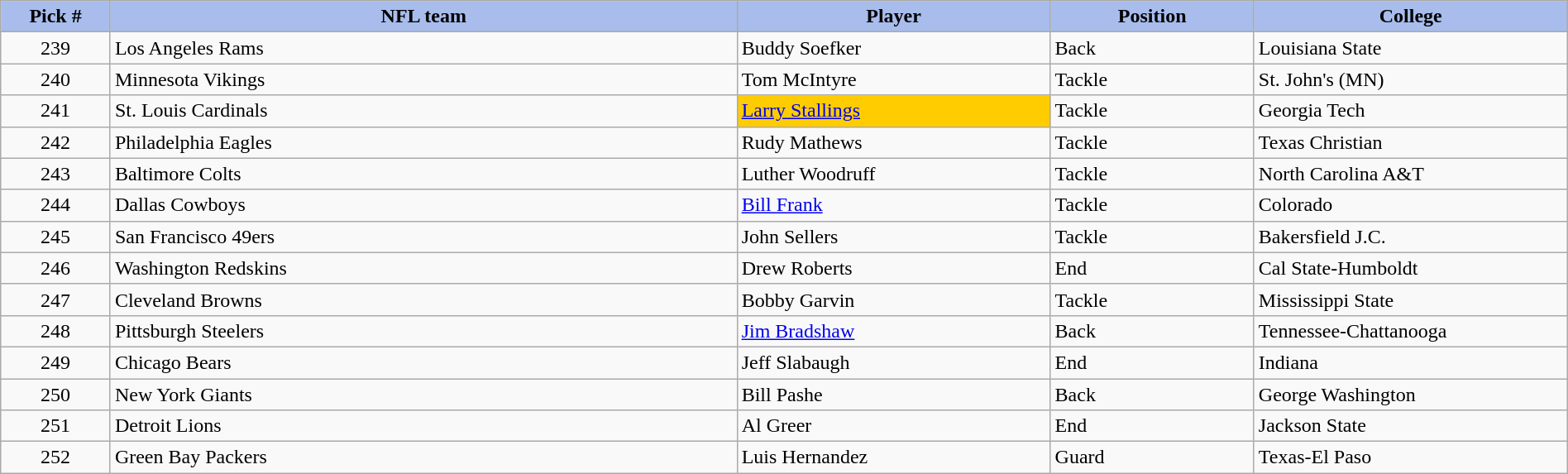<table class="wikitable sortable sortable" style="width: 100%">
<tr>
<th style="background:#A8BDEC;" width=7%>Pick #</th>
<th width=40% style="background:#A8BDEC;">NFL team</th>
<th width=20% style="background:#A8BDEC;">Player</th>
<th width=13% style="background:#A8BDEC;">Position</th>
<th style="background:#A8BDEC;">College</th>
</tr>
<tr>
<td align=center>239</td>
<td>Los Angeles Rams</td>
<td>Buddy Soefker</td>
<td>Back</td>
<td>Louisiana State</td>
</tr>
<tr>
<td align=center>240</td>
<td>Minnesota Vikings</td>
<td>Tom McIntyre</td>
<td>Tackle</td>
<td>St. John's (MN)</td>
</tr>
<tr>
<td align=center>241</td>
<td>St. Louis Cardinals</td>
<td bgcolor="#FFCC00"><a href='#'>Larry Stallings</a></td>
<td>Tackle</td>
<td>Georgia Tech</td>
</tr>
<tr>
<td align=center>242</td>
<td>Philadelphia Eagles</td>
<td>Rudy Mathews</td>
<td>Tackle</td>
<td>Texas Christian</td>
</tr>
<tr>
<td align=center>243</td>
<td>Baltimore Colts</td>
<td>Luther Woodruff</td>
<td>Tackle</td>
<td>North Carolina A&T</td>
</tr>
<tr>
<td align=center>244</td>
<td>Dallas Cowboys</td>
<td><a href='#'>Bill Frank</a></td>
<td>Tackle</td>
<td>Colorado</td>
</tr>
<tr>
<td align=center>245</td>
<td>San Francisco 49ers</td>
<td>John Sellers</td>
<td>Tackle</td>
<td>Bakersfield J.C.</td>
</tr>
<tr>
<td align=center>246</td>
<td>Washington Redskins</td>
<td>Drew Roberts</td>
<td>End</td>
<td>Cal State-Humboldt</td>
</tr>
<tr>
<td align=center>247</td>
<td>Cleveland Browns</td>
<td>Bobby Garvin</td>
<td>Tackle</td>
<td>Mississippi State</td>
</tr>
<tr>
<td align=center>248</td>
<td>Pittsburgh Steelers</td>
<td><a href='#'>Jim Bradshaw</a></td>
<td>Back</td>
<td>Tennessee-Chattanooga</td>
</tr>
<tr>
<td align=center>249</td>
<td>Chicago Bears</td>
<td>Jeff Slabaugh</td>
<td>End</td>
<td>Indiana</td>
</tr>
<tr>
<td align=center>250</td>
<td>New York Giants</td>
<td>Bill Pashe</td>
<td>Back</td>
<td>George Washington</td>
</tr>
<tr>
<td align=center>251</td>
<td>Detroit Lions</td>
<td>Al Greer</td>
<td>End</td>
<td>Jackson State</td>
</tr>
<tr>
<td align=center>252</td>
<td>Green Bay Packers</td>
<td>Luis Hernandez</td>
<td>Guard</td>
<td>Texas-El Paso</td>
</tr>
</table>
